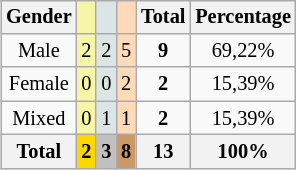<table class=wikitable style="font-size:85%; float:right; text-align:center">
<tr>
<th>Gender</th>
<td bgcolor=F7F6A8></td>
<td bgcolor=DCE5E5></td>
<td bgcolor=FFDAB9></td>
<th>Total</th>
<th>Percentage</th>
</tr>
<tr>
<td>Male</td>
<td bgcolor=F7F6A8>2</td>
<td bgcolor=DCE5E5>2</td>
<td bgcolor=FFDAB9>5</td>
<td><strong>9</strong></td>
<td>69,22%</td>
</tr>
<tr>
<td>Female</td>
<td bgcolor=F7F6A8>0</td>
<td bgcolor=DCE5E5>0</td>
<td bgcolor=FFDAB9>2</td>
<td><strong>2</strong></td>
<td>15,39%</td>
</tr>
<tr>
<td>Mixed</td>
<td bgcolor=F7F6A8>0</td>
<td bgcolor=DCE5E5>1</td>
<td bgcolor=FFDAB9>1</td>
<td><strong>2</strong></td>
<td>15,39%</td>
</tr>
<tr>
<th>Total</th>
<th style=background:gold>2</th>
<th style=background:silver>3</th>
<th style=background:#c96>8</th>
<th>13</th>
<th>100%</th>
</tr>
</table>
